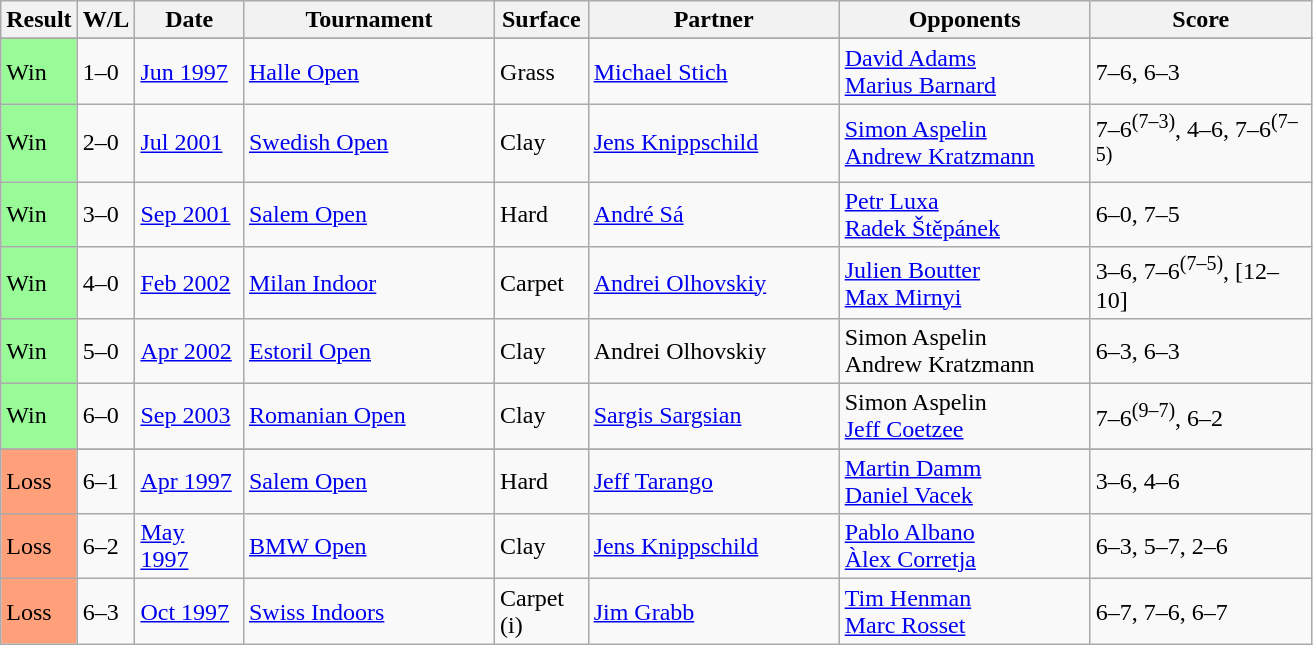<table class="sortable wikitable">
<tr>
<th style="width:40px">Result</th>
<th style="width:30px" class="unsortable">W/L</th>
<th style="width:65px">Date</th>
<th style="width:160px">Tournament</th>
<th style="width:55px">Surface</th>
<th style="width:160px">Partner</th>
<th style="width:160px">Opponents</th>
<th style="width:140px" class="unsortable">Score</th>
</tr>
<tr bgcolor="#efefef" align="center">
</tr>
<tr>
</tr>
<tr>
<td style="background:#98fb98;">Win</td>
<td>1–0</td>
<td><a href='#'>Jun 1997</a></td>
<td><a href='#'>Halle Open</a></td>
<td>Grass</td>
<td> <a href='#'>Michael Stich</a></td>
<td> <a href='#'>David Adams</a><br>  <a href='#'>Marius Barnard</a></td>
<td>7–6, 6–3</td>
</tr>
<tr>
<td style="background:#98fb98;">Win</td>
<td>2–0</td>
<td><a href='#'>Jul 2001</a></td>
<td><a href='#'>Swedish Open</a></td>
<td>Clay</td>
<td> <a href='#'>Jens Knippschild</a></td>
<td> <a href='#'>Simon Aspelin</a><br>  <a href='#'>Andrew Kratzmann</a></td>
<td>7–6<sup>(7–3)</sup>, 4–6, 7–6<sup>(7–5)</sup></td>
</tr>
<tr>
<td style="background:#98fb98;">Win</td>
<td>3–0</td>
<td><a href='#'>Sep 2001</a></td>
<td><a href='#'>Salem Open</a></td>
<td>Hard</td>
<td> <a href='#'>André Sá</a></td>
<td> <a href='#'>Petr Luxa</a><br>  <a href='#'>Radek Štěpánek</a></td>
<td>6–0, 7–5</td>
</tr>
<tr>
<td style="background:#98fb98;">Win</td>
<td>4–0</td>
<td><a href='#'>Feb 2002</a></td>
<td><a href='#'>Milan Indoor</a></td>
<td>Carpet</td>
<td> <a href='#'>Andrei Olhovskiy</a></td>
<td> <a href='#'>Julien Boutter</a><br>  <a href='#'>Max Mirnyi</a></td>
<td>3–6, 7–6<sup>(7–5)</sup>, [12–10]</td>
</tr>
<tr>
<td style="background:#98fb98;">Win</td>
<td>5–0</td>
<td><a href='#'>Apr 2002</a></td>
<td><a href='#'>Estoril Open</a></td>
<td>Clay</td>
<td> Andrei Olhovskiy</td>
<td> Simon Aspelin<br>  Andrew Kratzmann</td>
<td>6–3, 6–3</td>
</tr>
<tr>
<td style="background:#98fb98;">Win</td>
<td>6–0</td>
<td><a href='#'>Sep 2003</a></td>
<td><a href='#'>Romanian Open</a></td>
<td>Clay</td>
<td> <a href='#'>Sargis Sargsian</a></td>
<td> Simon Aspelin<br>  <a href='#'>Jeff Coetzee</a></td>
<td>7–6<sup>(9–7)</sup>, 6–2</td>
</tr>
<tr bgcolor="#efefef" align="center">
</tr>
<tr>
<td style="background:#ffa07a;">Loss</td>
<td>6–1</td>
<td><a href='#'>Apr 1997</a></td>
<td><a href='#'>Salem Open</a></td>
<td>Hard</td>
<td> <a href='#'>Jeff Tarango</a></td>
<td> <a href='#'>Martin Damm</a><br>  <a href='#'>Daniel Vacek</a></td>
<td>3–6, 4–6</td>
</tr>
<tr>
<td style="background:#ffa07a;">Loss</td>
<td>6–2</td>
<td><a href='#'>May 1997</a></td>
<td><a href='#'>BMW Open</a></td>
<td>Clay</td>
<td> <a href='#'>Jens Knippschild</a></td>
<td> <a href='#'>Pablo Albano</a><br>  <a href='#'>Àlex Corretja</a></td>
<td>6–3, 5–7, 2–6</td>
</tr>
<tr>
<td style="background:#ffa07a;">Loss</td>
<td>6–3</td>
<td><a href='#'>Oct 1997</a></td>
<td><a href='#'>Swiss Indoors</a></td>
<td>Carpet (i)</td>
<td> <a href='#'>Jim Grabb</a></td>
<td> <a href='#'>Tim Henman</a><br>  <a href='#'>Marc Rosset</a></td>
<td>6–7, 7–6, 6–7</td>
</tr>
</table>
